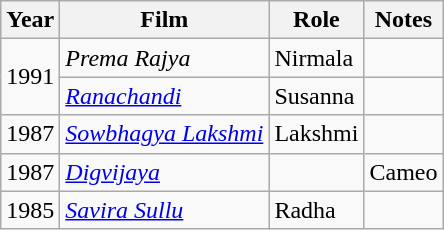<table class="wikitable sortable">
<tr>
<th>Year</th>
<th>Film</th>
<th>Role</th>
<th>Notes</th>
</tr>
<tr>
<td rowspan="2">1991</td>
<td><em>Prema Rajya</em></td>
<td>Nirmala</td>
<td></td>
</tr>
<tr>
<td><em><a href='#'>Ranachandi</a></em></td>
<td>Susanna</td>
<td></td>
</tr>
<tr>
<td>1987</td>
<td><em><a href='#'>Sowbhagya Lakshmi</a></em></td>
<td>Lakshmi</td>
<td></td>
</tr>
<tr>
<td>1987</td>
<td><em><a href='#'>Digvijaya</a></em></td>
<td></td>
<td>Cameo</td>
</tr>
<tr>
<td>1985</td>
<td><em><a href='#'>Savira Sullu</a></em></td>
<td>Radha</td>
<td></td>
</tr>
</table>
